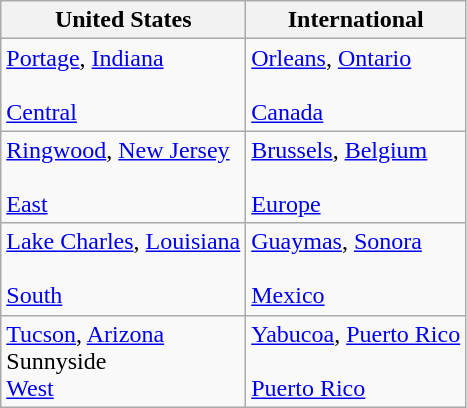<table class="wikitable">
<tr>
<th>United States</th>
<th>International</th>
</tr>
<tr>
<td> <a href='#'>Portage</a>, <a href='#'>Indiana</a><br><br><a href='#'>Central</a></td>
<td> <a href='#'>Orleans</a>, <a href='#'>Ontario</a><br><br><a href='#'>Canada</a></td>
</tr>
<tr>
<td> <a href='#'>Ringwood</a>, <a href='#'>New Jersey</a><br><br><a href='#'>East</a></td>
<td> <a href='#'>Brussels</a>, <a href='#'>Belgium</a><br><br><a href='#'>Europe</a></td>
</tr>
<tr>
<td> <a href='#'>Lake Charles</a>, <a href='#'>Louisiana</a><br><br><a href='#'>South</a></td>
<td> <a href='#'>Guaymas</a>, <a href='#'>Sonora</a><br><br><a href='#'>Mexico</a></td>
</tr>
<tr>
<td> <a href='#'>Tucson</a>, <a href='#'>Arizona</a><br>Sunnyside<br><a href='#'>West</a></td>
<td> <a href='#'>Yabucoa</a>, <a href='#'>Puerto Rico</a><br><br><a href='#'>Puerto Rico</a></td>
</tr>
</table>
